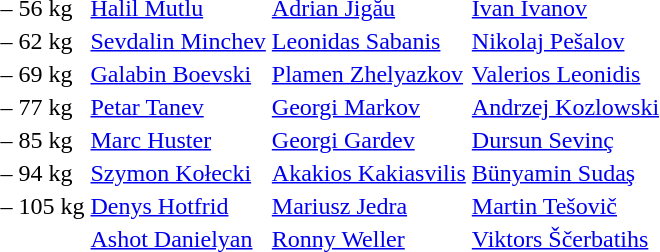<table>
<tr>
<td>– 56 kg<br></td>
<td> <a href='#'>Halil Mutlu</a></td>
<td> <a href='#'>Adrian Jigău</a></td>
<td> <a href='#'>Ivan Ivanov</a></td>
</tr>
<tr>
<td>– 62 kg<br></td>
<td> <a href='#'>Sevdalin Minchev</a></td>
<td> <a href='#'>Leonidas Sabanis</a></td>
<td> <a href='#'>Nikolaj Pešalov</a></td>
</tr>
<tr>
<td>– 69 kg<br></td>
<td> <a href='#'>Galabin Boevski</a></td>
<td> <a href='#'>Plamen Zhelyazkov</a></td>
<td> <a href='#'>Valerios Leonidis</a></td>
</tr>
<tr>
<td>– 77 kg<br></td>
<td> <a href='#'>Petar Tanev</a></td>
<td> <a href='#'>Georgi Markov</a></td>
<td> <a href='#'>Andrzej Kozlowski</a></td>
</tr>
<tr>
<td>– 85 kg<br></td>
<td> <a href='#'>Marc Huster</a></td>
<td> <a href='#'>Georgi Gardev</a></td>
<td> <a href='#'>Dursun Sevinç</a></td>
</tr>
<tr>
<td>– 94 kg<br></td>
<td> <a href='#'>Szymon Kołecki</a></td>
<td> <a href='#'>Akakios Kakiasvilis</a></td>
<td> <a href='#'>Bünyamin Sudaş</a></td>
</tr>
<tr>
<td>– 105 kg<br></td>
<td> <a href='#'>Denys Hotfrid</a></td>
<td> <a href='#'>Mariusz Jedra</a></td>
<td> <a href='#'>Martin Tešovič</a></td>
</tr>
<tr>
<td><br></td>
<td> <a href='#'>Ashot Danielyan</a></td>
<td> <a href='#'>Ronny Weller</a></td>
<td> <a href='#'>Viktors Ščerbatihs</a></td>
</tr>
</table>
